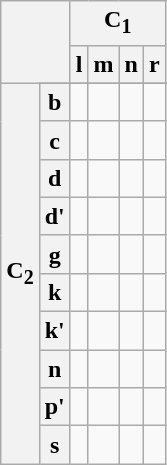<table class="wikitable" style="text-align:center">
<tr>
<th colspan="2" rowspan="2"></th>
<th colspan="4">C<sub>1</sub></th>
</tr>
<tr>
<th>l</th>
<th>m</th>
<th>n</th>
<th>r</th>
</tr>
<tr>
<th rowspan="11">C<sub>2</sub></th>
</tr>
<tr>
<th>b</th>
<td></td>
<td></td>
<td></td>
<td></td>
</tr>
<tr>
<th>c</th>
<td></td>
<td></td>
<td></td>
<td></td>
</tr>
<tr>
<th>d</th>
<td></td>
<td></td>
<td></td>
<td></td>
</tr>
<tr>
<th>d'</th>
<td></td>
<td></td>
<td></td>
<td></td>
</tr>
<tr>
<th>g</th>
<td></td>
<td></td>
<td></td>
<td></td>
</tr>
<tr>
<th>k</th>
<td></td>
<td></td>
<td></td>
<td></td>
</tr>
<tr>
<th>k'</th>
<td></td>
<td></td>
<td></td>
<td></td>
</tr>
<tr>
<th>n</th>
<td></td>
<td></td>
<td></td>
<td></td>
</tr>
<tr>
<th>p'</th>
<td></td>
<td></td>
<td></td>
<td></td>
</tr>
<tr>
<th>s</th>
<td></td>
<td></td>
<td></td>
<td></td>
</tr>
</table>
